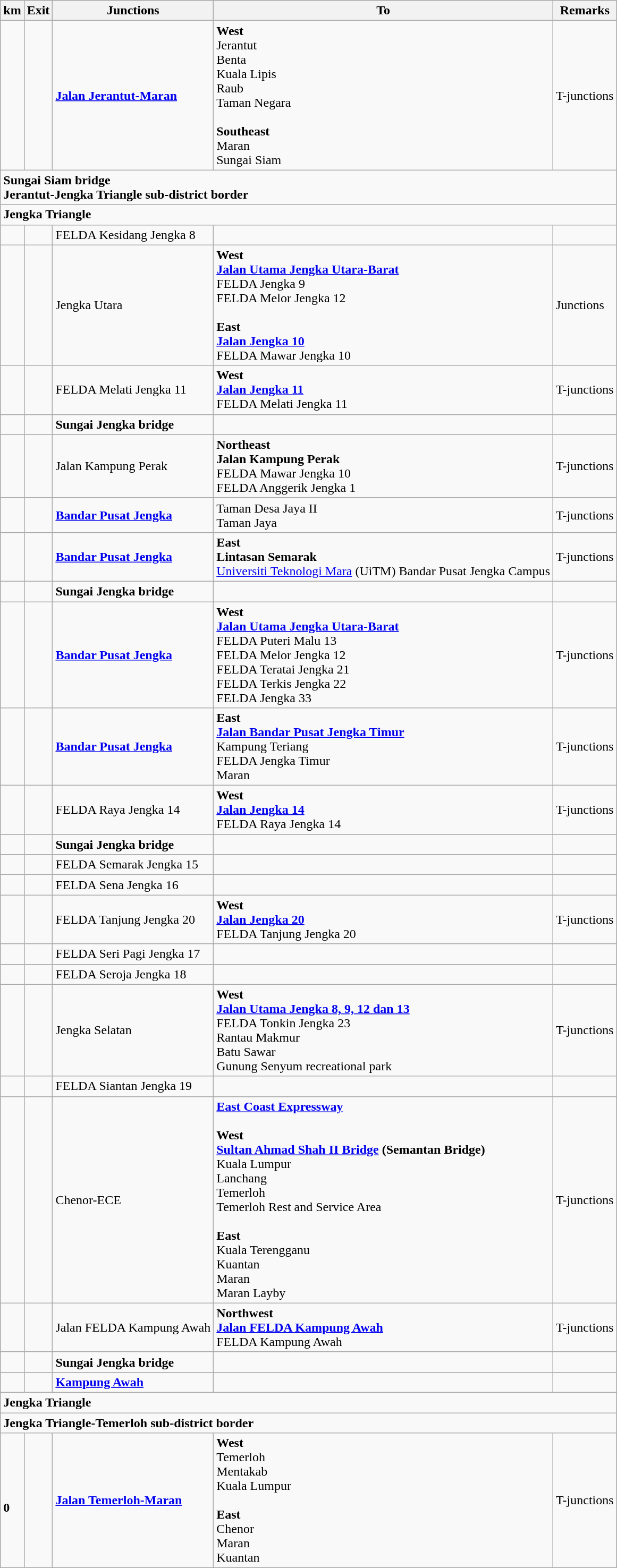<table class="wikitable">
<tr>
<th>km</th>
<th>Exit</th>
<th>Junctions</th>
<th>To</th>
<th>Remarks</th>
</tr>
<tr>
<td></td>
<td></td>
<td> <strong><a href='#'>Jalan Jerantut-Maran</a></strong></td>
<td><strong>West</strong><br> Jerantut<br> Benta<br> Kuala Lipis<br> Raub<br> Taman Negara<br><br><strong>Southeast</strong><br> Maran<br> Sungai Siam</td>
<td>T-junctions</td>
</tr>
<tr>
<td style="width:600px" colspan="6" style="text-align:center; background:maroon;"><strong><span>Sungai Siam bridge<br>Jerantut-Jengka Triangle sub-district border</span></strong></td>
</tr>
<tr>
<td style="width:600px" colspan="6" style="text-align:center; background:white;"><strong><span>Jengka Triangle</span></strong></td>
</tr>
<tr>
<td></td>
<td></td>
<td>FELDA Kesidang Jengka 8</td>
<td></td>
<td></td>
</tr>
<tr>
<td></td>
<td></td>
<td>Jengka Utara</td>
<td><strong>West</strong><br> <strong><a href='#'>Jalan Utama Jengka Utara-Barat</a></strong><br>FELDA Jengka 9<br>FELDA Melor Jengka 12<br><br><strong>East</strong><br> <strong><a href='#'>Jalan Jengka 10</a></strong><br>FELDA Mawar Jengka 10</td>
<td>Junctions</td>
</tr>
<tr>
<td></td>
<td></td>
<td>FELDA Melati Jengka 11</td>
<td><strong>West</strong><br> <strong><a href='#'>Jalan Jengka 11</a></strong><br>FELDA Melati Jengka 11</td>
<td>T-junctions</td>
</tr>
<tr>
<td></td>
<td></td>
<td><strong>Sungai Jengka bridge</strong></td>
<td></td>
<td></td>
</tr>
<tr>
<td></td>
<td></td>
<td>Jalan Kampung Perak</td>
<td><strong>Northeast</strong><br><strong>Jalan Kampung Perak</strong><br>FELDA Mawar Jengka 10<br>FELDA Anggerik Jengka 1</td>
<td>T-junctions</td>
</tr>
<tr>
<td></td>
<td></td>
<td><strong><a href='#'>Bandar Pusat Jengka</a></strong></td>
<td>Taman Desa Jaya II<br>Taman Jaya</td>
<td>T-junctions</td>
</tr>
<tr>
<td></td>
<td></td>
<td><strong><a href='#'>Bandar Pusat Jengka</a></strong></td>
<td><strong>East</strong><br><strong>Lintasan Semarak</strong><br><a href='#'>Universiti Teknologi Mara</a> (UiTM) Bandar Pusat Jengka Campus </td>
<td>T-junctions</td>
</tr>
<tr>
<td></td>
<td></td>
<td><strong>Sungai Jengka bridge</strong></td>
<td></td>
<td></td>
</tr>
<tr>
<td></td>
<td></td>
<td><strong><a href='#'>Bandar Pusat Jengka</a></strong></td>
<td><strong>West</strong><br> <strong><a href='#'>Jalan Utama Jengka Utara-Barat</a></strong><br>FELDA Puteri Malu 13<br>FELDA Melor Jengka 12<br>FELDA Teratai Jengka 21<br>FELDA Terkis Jengka 22<br>FELDA Jengka 33</td>
<td>T-junctions</td>
</tr>
<tr>
<td></td>
<td></td>
<td><strong><a href='#'>Bandar Pusat Jengka</a></strong></td>
<td><strong>East</strong><br> <strong><a href='#'>Jalan Bandar Pusat Jengka Timur</a></strong><br> Kampung Teriang<br> FELDA Jengka Timur<br> Maran</td>
<td>T-junctions</td>
</tr>
<tr>
<td></td>
<td></td>
<td>FELDA Raya Jengka 14</td>
<td><strong>West</strong><br> <strong><a href='#'>Jalan Jengka 14</a></strong><br>FELDA Raya Jengka 14</td>
<td>T-junctions</td>
</tr>
<tr>
<td></td>
<td></td>
<td><strong>Sungai Jengka bridge</strong></td>
<td></td>
<td></td>
</tr>
<tr>
<td></td>
<td></td>
<td>FELDA Semarak Jengka 15</td>
<td></td>
<td></td>
</tr>
<tr>
<td></td>
<td></td>
<td>FELDA Sena Jengka 16</td>
<td></td>
<td></td>
</tr>
<tr>
<td></td>
<td></td>
<td>FELDA Tanjung Jengka 20</td>
<td><strong>West</strong><br> <strong><a href='#'>Jalan Jengka 20</a></strong><br>FELDA Tanjung Jengka 20</td>
<td>T-junctions</td>
</tr>
<tr>
<td></td>
<td></td>
<td>FELDA Seri Pagi Jengka 17</td>
<td></td>
<td></td>
</tr>
<tr>
<td></td>
<td></td>
<td>FELDA Seroja Jengka 18</td>
<td></td>
<td></td>
</tr>
<tr>
<td></td>
<td></td>
<td>Jengka Selatan</td>
<td><strong>West</strong><br> <strong><a href='#'>Jalan Utama Jengka 8, 9, 12 dan 13</a></strong><br>FELDA Tonkin Jengka 23<br>Rantau Makmur<br>Batu Sawar<br>Gunung Senyum recreational park</td>
<td>T-junctions</td>
</tr>
<tr>
<td></td>
<td></td>
<td>FELDA Siantan Jengka 19</td>
<td></td>
<td></td>
</tr>
<tr>
<td></td>
<td></td>
<td>Chenor-ECE</td>
<td>  <strong><a href='#'>East Coast Expressway</a></strong><br><br><strong>West</strong><br><strong><a href='#'>Sultan Ahmad Shah II Bridge</a> (Semantan Bridge)</strong><br>Kuala Lumpur<br>Lanchang<br>Temerloh<br> Temerloh Rest and Service Area<br><br><strong>East</strong><br>Kuala Terengganu<br>Kuantan<br>Maran<br> Maran Layby</td>
<td>T-junctions</td>
</tr>
<tr>
<td></td>
<td></td>
<td>Jalan FELDA Kampung Awah</td>
<td><strong>Northwest</strong><br> <strong><a href='#'>Jalan FELDA Kampung Awah</a></strong><br>FELDA Kampung Awah</td>
<td>T-junctions</td>
</tr>
<tr>
<td></td>
<td></td>
<td><strong>Sungai Jengka bridge</strong></td>
<td></td>
<td></td>
</tr>
<tr>
<td></td>
<td></td>
<td><strong><a href='#'>Kampung Awah</a></strong></td>
<td></td>
<td></td>
</tr>
<tr>
<td style="width:600px" colspan="6" style="text-align:center; background:white;"><strong><span>Jengka Triangle</span></strong></td>
</tr>
<tr>
<td style="width:600px" colspan="6" style="text-align:center; background:maroon;"><strong><span>Jengka Triangle-Temerloh sub-district border</span></strong></td>
</tr>
<tr>
<td><br><strong>0</strong></td>
<td></td>
<td> <strong><a href='#'>Jalan Temerloh-Maran</a></strong></td>
<td><strong>West</strong><br> Temerloh<br> Mentakab<br> Kuala Lumpur<br><br><strong>East</strong><br> Chenor<br> Maran<br> Kuantan</td>
<td>T-junctions</td>
</tr>
</table>
